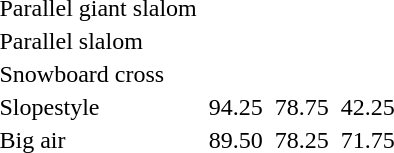<table>
<tr>
<td>Parallel giant slalom<br></td>
<td colspan=2></td>
<td colspan=2></td>
<td colspan=2></td>
</tr>
<tr>
<td>Parallel slalom<br></td>
<td colspan=2></td>
<td colspan=2></td>
<td colspan=2></td>
</tr>
<tr>
<td>Snowboard cross<br></td>
<td colspan=2></td>
<td colspan=2></td>
<td colspan=2></td>
</tr>
<tr>
<td>Slopestyle<br></td>
<td></td>
<td>94.25</td>
<td></td>
<td>78.75</td>
<td></td>
<td>42.25</td>
</tr>
<tr>
<td>Big air<br></td>
<td></td>
<td>89.50</td>
<td></td>
<td>78.25</td>
<td></td>
<td>71.75</td>
</tr>
</table>
